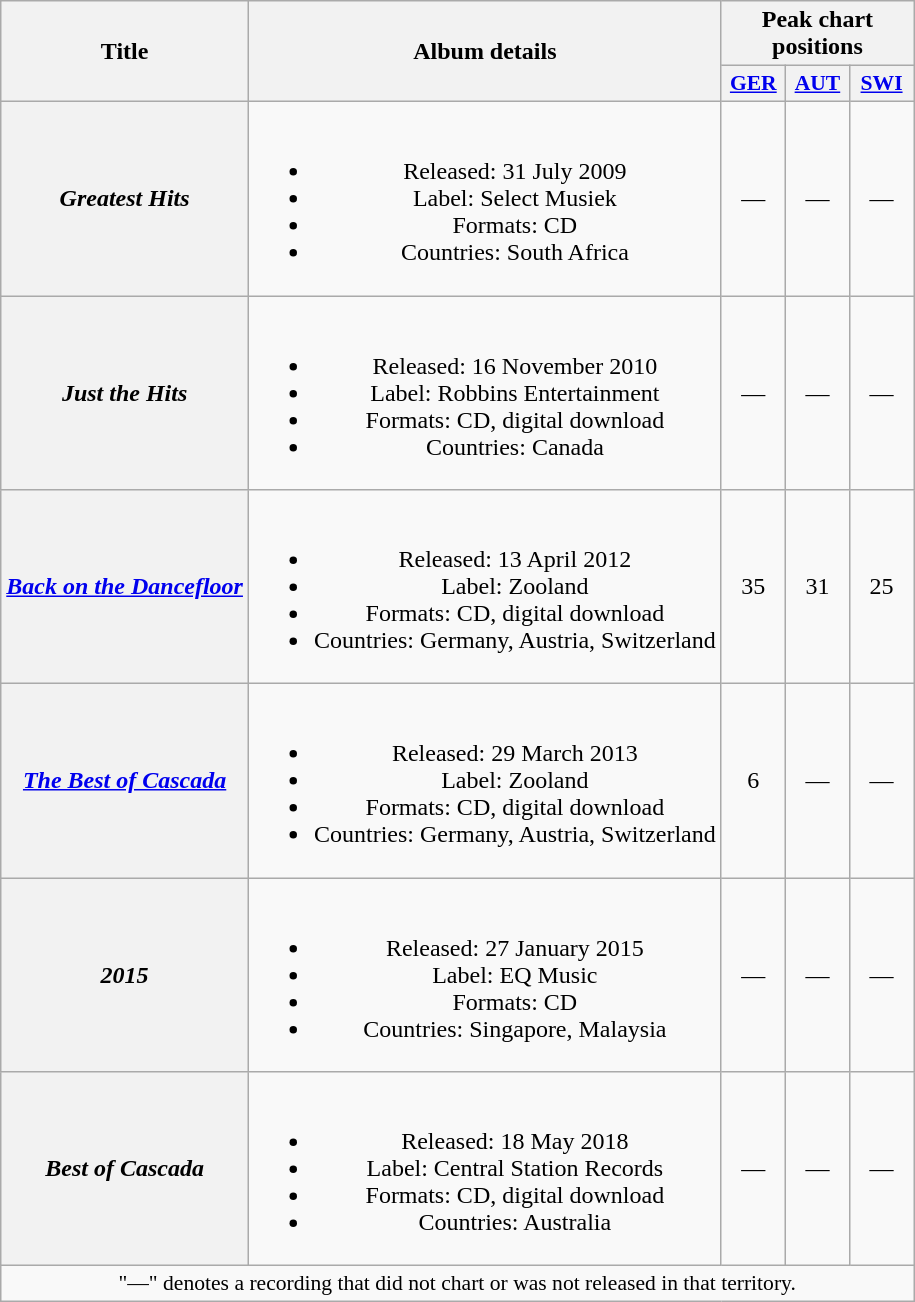<table class="wikitable plainrowheaders" style="text-align:center;" border="1">
<tr>
<th scope="col" rowspan="2">Title</th>
<th scope="col" rowspan="2">Album details</th>
<th scope="col" colspan="3">Peak chart positions</th>
</tr>
<tr>
<th scope="col" style="width:2.5em;font-size:90%;"><a href='#'>GER</a><br></th>
<th scope="col" style="width:2.5em;font-size:90%;"><a href='#'>AUT</a><br></th>
<th scope="col" style="width:2.5em;font-size:90%;"><a href='#'>SWI</a><br></th>
</tr>
<tr>
<th scope="row"><em>Greatest Hits</em></th>
<td><br><ul><li>Released: 31 July 2009</li><li>Label: Select Musiek</li><li>Formats: CD</li><li>Countries: South Africa</li></ul></td>
<td>—</td>
<td>—</td>
<td>—</td>
</tr>
<tr>
<th scope="row"><em>Just the Hits</em></th>
<td><br><ul><li>Released: 16 November 2010</li><li>Label: Robbins Entertainment</li><li>Formats: CD, digital download</li><li>Countries: Canada</li></ul></td>
<td>—</td>
<td>—</td>
<td>—</td>
</tr>
<tr>
<th scope="row"><em><a href='#'>Back on the Dancefloor</a></em></th>
<td><br><ul><li>Released: 13 April 2012</li><li>Label: Zooland</li><li>Formats: CD, digital download</li><li>Countries: Germany, Austria, Switzerland</li></ul></td>
<td>35</td>
<td>31</td>
<td>25</td>
</tr>
<tr>
<th scope="row"><em><a href='#'>The Best of Cascada</a></em></th>
<td><br><ul><li>Released: 29 March 2013</li><li>Label: Zooland</li><li>Formats: CD, digital download</li><li>Countries: Germany, Austria, Switzerland</li></ul></td>
<td>6</td>
<td>—</td>
<td>—</td>
</tr>
<tr>
<th scope="row"><em>2015</em></th>
<td><br><ul><li>Released: 27 January 2015</li><li>Label: EQ Music</li><li>Formats: CD</li><li>Countries: Singapore, Malaysia</li></ul></td>
<td>—</td>
<td>—</td>
<td>—</td>
</tr>
<tr>
<th scope="row"><em>Best of Cascada</em></th>
<td><br><ul><li>Released: 18 May 2018</li><li>Label: Central Station Records</li><li>Formats: CD, digital download</li><li>Countries: Australia</li></ul></td>
<td>—</td>
<td>—</td>
<td>—</td>
</tr>
<tr>
<td colspan="5" style="font-size:90%">"—" denotes a recording that did not chart or was not released in that territory.</td>
</tr>
</table>
